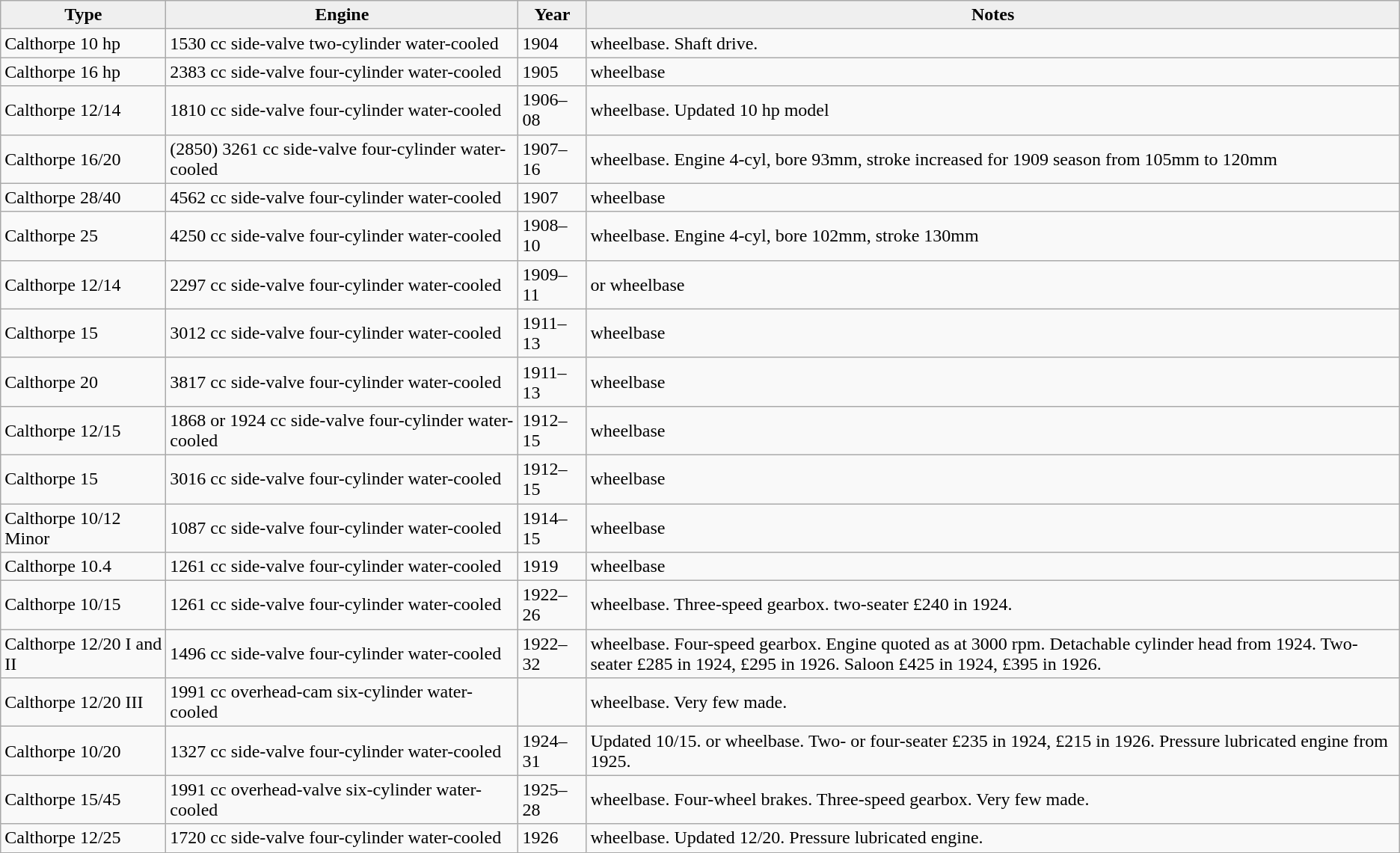<table class="wikitable">
<tr>
<th style="width: 105pt;background:#efefef;">Type</th>
<th style="width: 230pt;background:#efefef;">Engine</th>
<th style="width: 40pt;background:#efefef;">Year</th>
<th style="background:#efefef;">Notes</th>
</tr>
<tr>
<td>Calthorpe 10 hp</td>
<td>1530 cc side-valve two-cylinder water-cooled</td>
<td>1904</td>
<td> wheelbase. Shaft drive.</td>
</tr>
<tr>
<td>Calthorpe 16 hp</td>
<td>2383 cc side-valve four-cylinder water-cooled</td>
<td>1905</td>
<td> wheelbase</td>
</tr>
<tr>
<td>Calthorpe 12/14</td>
<td>1810 cc side-valve four-cylinder water-cooled</td>
<td>1906–08</td>
<td> wheelbase. Updated 10 hp model</td>
</tr>
<tr>
<td>Calthorpe 16/20</td>
<td>(2850) 3261 cc side-valve four-cylinder water-cooled</td>
<td>1907–16</td>
<td> wheelbase. Engine 4-cyl, bore 93mm, stroke increased for 1909 season from 105mm to 120mm</td>
</tr>
<tr>
<td>Calthorpe 28/40</td>
<td>4562 cc side-valve four-cylinder water-cooled</td>
<td>1907</td>
<td> wheelbase</td>
</tr>
<tr>
<td>Calthorpe 25</td>
<td>4250 cc side-valve four-cylinder water-cooled</td>
<td>1908–10</td>
<td> wheelbase. Engine 4-cyl, bore 102mm, stroke 130mm</td>
</tr>
<tr>
<td>Calthorpe 12/14</td>
<td>2297 cc side-valve four-cylinder water-cooled</td>
<td>1909–11</td>
<td> or  wheelbase</td>
</tr>
<tr>
<td>Calthorpe 15</td>
<td>3012 cc side-valve four-cylinder water-cooled</td>
<td>1911–13</td>
<td> wheelbase</td>
</tr>
<tr>
<td>Calthorpe 20</td>
<td>3817 cc side-valve four-cylinder water-cooled</td>
<td>1911–13</td>
<td> wheelbase</td>
</tr>
<tr>
<td>Calthorpe 12/15</td>
<td>1868 or 1924 cc side-valve four-cylinder water-cooled</td>
<td>1912–15</td>
<td> wheelbase</td>
</tr>
<tr>
<td>Calthorpe 15</td>
<td>3016 cc side-valve four-cylinder water-cooled</td>
<td>1912–15</td>
<td> wheelbase</td>
</tr>
<tr>
<td>Calthorpe 10/12 Minor</td>
<td>1087 cc side-valve four-cylinder water-cooled</td>
<td>1914–15</td>
<td> wheelbase</td>
</tr>
<tr>
<td>Calthorpe 10.4</td>
<td>1261 cc side-valve four-cylinder water-cooled</td>
<td>1919</td>
<td> wheelbase</td>
</tr>
<tr>
<td>Calthorpe 10/15</td>
<td>1261 cc side-valve four-cylinder water-cooled</td>
<td>1922–26</td>
<td> wheelbase. Three-speed gearbox. two-seater £240 in 1924.</td>
</tr>
<tr>
<td>Calthorpe 12/20 I and II</td>
<td>1496 cc side-valve four-cylinder water-cooled</td>
<td>1922–32</td>
<td> wheelbase. Four-speed gearbox. Engine quoted as  at 3000 rpm. Detachable cylinder head from 1924. Two-seater £285 in 1924, £295 in 1926. Saloon £425 in 1924, £395 in 1926.</td>
</tr>
<tr>
<td>Calthorpe 12/20 III</td>
<td>1991 cc overhead-cam six-cylinder water-cooled</td>
<td></td>
<td> wheelbase. Very few made.</td>
</tr>
<tr>
<td>Calthorpe 10/20</td>
<td>1327 cc side-valve four-cylinder water-cooled</td>
<td>1924–31</td>
<td>Updated 10/15.  or  wheelbase. Two- or four-seater £235 in 1924, £215 in 1926. Pressure lubricated engine from 1925.</td>
</tr>
<tr>
<td>Calthorpe 15/45</td>
<td>1991 cc overhead-valve six-cylinder water-cooled</td>
<td>1925–28</td>
<td> wheelbase. Four-wheel brakes. Three-speed gearbox. Very few made.</td>
</tr>
<tr>
<td>Calthorpe 12/25</td>
<td>1720 cc side-valve four-cylinder water-cooled</td>
<td>1926</td>
<td> wheelbase. Updated 12/20. Pressure lubricated engine.</td>
</tr>
</table>
